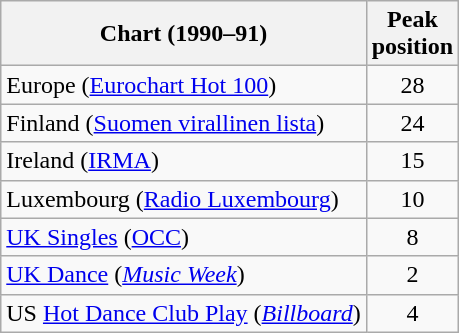<table class="wikitable sortable">
<tr>
<th>Chart (1990–91)</th>
<th>Peak<br>position</th>
</tr>
<tr>
<td>Europe (<a href='#'>Eurochart Hot 100</a>)</td>
<td style="text-align:center;">28</td>
</tr>
<tr>
<td>Finland (<a href='#'>Suomen virallinen lista</a>)</td>
<td style="text-align:center;">24</td>
</tr>
<tr>
<td>Ireland (<a href='#'>IRMA</a>)</td>
<td style="text-align:center;">15</td>
</tr>
<tr>
<td>Luxembourg (<a href='#'>Radio Luxembourg</a>)</td>
<td style="text-align:center;">10</td>
</tr>
<tr>
<td><a href='#'>UK Singles</a> (<a href='#'>OCC</a>)</td>
<td style="text-align:center;">8</td>
</tr>
<tr>
<td><a href='#'>UK Dance</a> (<em><a href='#'>Music Week</a></em>)</td>
<td style="text-align:center;">2</td>
</tr>
<tr>
<td>US <a href='#'>Hot Dance Club Play</a> (<em><a href='#'>Billboard</a></em>)</td>
<td style="text-align:center;">4</td>
</tr>
</table>
